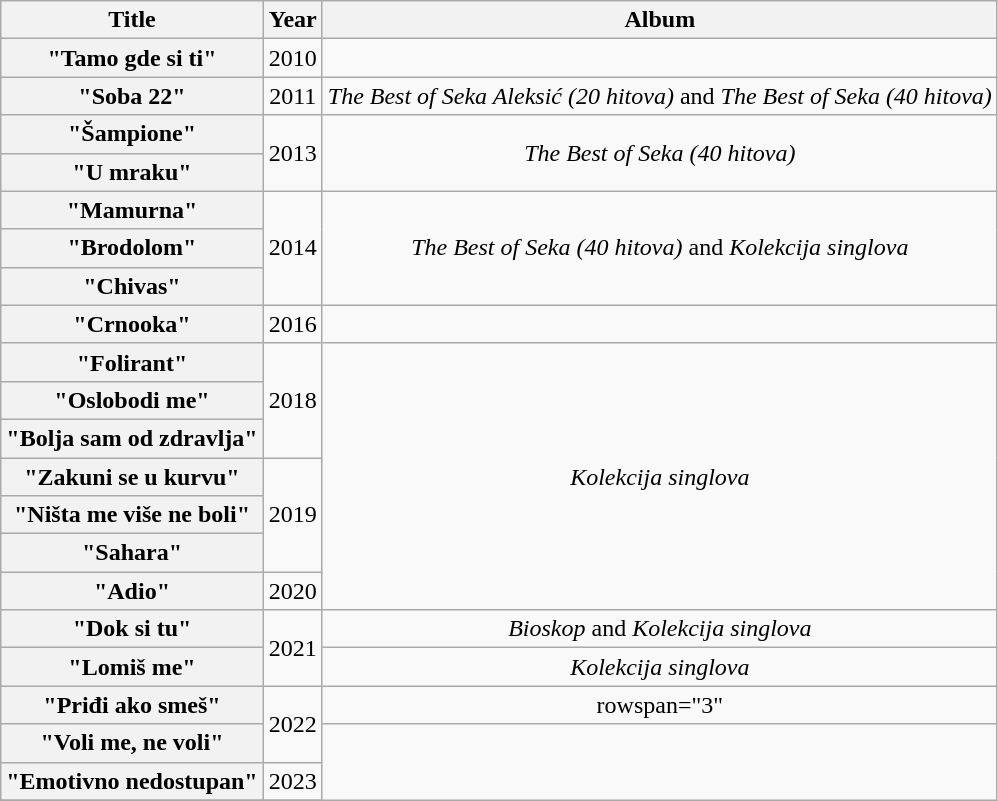<table class="wikitable plainrowheaders" style="text-align:center;">
<tr>
<th scope="col">Title</th>
<th scope="col">Year</th>
<th scope="col">Album</th>
</tr>
<tr>
<th scope="row">"Tamo gde si ti"</th>
<td>2010</td>
<td></td>
</tr>
<tr>
<th scope="row">"Soba 22"</th>
<td>2011</td>
<td><em>The Best of Seka Aleksić (20 hitova)</em> and <em>The Best of Seka (40 hitova)</em></td>
</tr>
<tr>
<th scope="row">"Šampione"</th>
<td rowspan="2">2013</td>
<td rowspan="2"><em>The Best of Seka (40 hitova)</em></td>
</tr>
<tr>
<th scope="row">"U mraku"</th>
</tr>
<tr>
<th scope="row">"Mamurna"</th>
<td rowspan="3">2014</td>
<td rowspan="3"><em>The Best of Seka (40 hitova)</em> and <em>Kolekcija singlova</em></td>
</tr>
<tr>
<th scope="row">"Brodolom"<br></th>
</tr>
<tr>
<th scope="row">"Chivas"</th>
</tr>
<tr>
<th scope="row">"Crnooka"</th>
<td>2016</td>
<td></td>
</tr>
<tr>
<th scope="row">"Folirant"</th>
<td rowspan="3">2018</td>
<td rowspan="7"><em>Kolekcija singlova</em></td>
</tr>
<tr>
<th scope="row">"Oslobodi me"</th>
</tr>
<tr>
<th scope="row">"Bolja sam od zdravlja"</th>
</tr>
<tr>
<th scope="row">"Zakuni se u kurvu"</th>
<td rowspan="3">2019</td>
</tr>
<tr>
<th scope="row">"Ništa me više ne boli"</th>
</tr>
<tr>
<th scope="row">"Sahara"</th>
</tr>
<tr>
<th scope="row">"Adio"</th>
<td>2020</td>
</tr>
<tr>
<th scope="row">"Dok si tu"</th>
<td rowspan="2">2021</td>
<td><em>Bioskop</em> and <em>Kolekcija singlova</em></td>
</tr>
<tr>
<th scope="row">"Lomiš me"</th>
<td><em>Kolekcija singlova</em></td>
</tr>
<tr>
<th scope="row">"Priđi ako smeš"</th>
<td rowspan="2">2022</td>
<td>rowspan="3" </td>
</tr>
<tr>
<th scope="row">"Voli me, ne voli"</th>
</tr>
<tr>
<th scope="row">"Emotivno nedostupan"</th>
<td>2023</td>
</tr>
<tr>
</tr>
</table>
